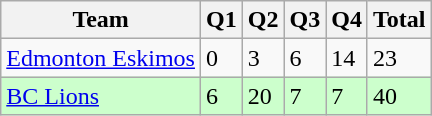<table class="wikitable">
<tr>
<th>Team</th>
<th>Q1</th>
<th>Q2</th>
<th>Q3</th>
<th>Q4</th>
<th>Total</th>
</tr>
<tr>
<td><a href='#'>Edmonton Eskimos</a></td>
<td>0</td>
<td>3</td>
<td>6</td>
<td>14</td>
<td>23</td>
</tr>
<tr style="background:#cfc;">
<td><a href='#'>BC Lions</a></td>
<td>6</td>
<td>20</td>
<td>7</td>
<td>7</td>
<td>40</td>
</tr>
</table>
